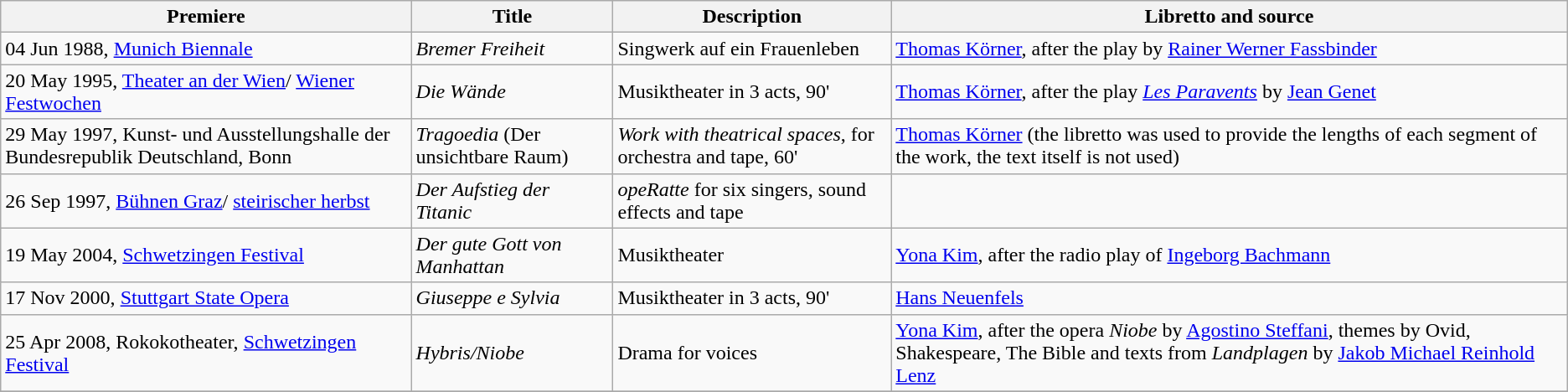<table class="wikitable sortable">
<tr>
<th>Premiere</th>
<th>Title</th>
<th class=unsortable>Description</th>
<th class=unsortable>Libretto and source</th>
</tr>
<tr>
<td>04 Jun 1988, <a href='#'>Munich Biennale</a></td>
<td><em>Bremer Freiheit</em></td>
<td>Singwerk auf ein Frauenleben</td>
<td><a href='#'>Thomas Körner</a>, after the play by <a href='#'>Rainer Werner Fassbinder</a></td>
</tr>
<tr>
<td>20 May 1995, <a href='#'>Theater an der Wien</a>/ <a href='#'>Wiener Festwochen</a></td>
<td><em>Die Wände</em></td>
<td>Musiktheater in 3 acts, 90'</td>
<td><a href='#'>Thomas Körner</a>, after the play <em><a href='#'>Les Paravents</a></em> by <a href='#'>Jean Genet</a></td>
</tr>
<tr>
<td>29 May 1997, Kunst- und Ausstellungshalle der Bundesrepublik Deutschland, Bonn</td>
<td><em>Tragoedia</em> (Der unsichtbare Raum)</td>
<td><em>Work with theatrical spaces</em>, for orchestra and tape, 60'</td>
<td><a href='#'>Thomas Körner</a> (the libretto was used to provide the lengths of each segment of the work, the text itself is not used)</td>
</tr>
<tr>
<td>26 Sep 1997, <a href='#'>Bühnen Graz</a>/ <a href='#'>steirischer herbst</a> </td>
<td><em>Der Aufstieg der Titanic</em></td>
<td><em>opeRatte</em>  for six singers, sound effects and tape</td>
<td></td>
</tr>
<tr>
<td>19 May 2004, <a href='#'>Schwetzingen Festival</a></td>
<td><em>Der gute Gott von Manhattan</em></td>
<td>Musiktheater</td>
<td><a href='#'>Yona Kim</a>, after the radio play  of <a href='#'>Ingeborg Bachmann</a></td>
</tr>
<tr>
<td>17 Nov 2000, <a href='#'>Stuttgart State Opera</a></td>
<td><em>Giuseppe e Sylvia</em></td>
<td>Musiktheater in 3 acts, 90'</td>
<td><a href='#'>Hans Neuenfels</a></td>
</tr>
<tr>
<td>25 Apr 2008, Rokokotheater, <a href='#'>Schwetzingen Festival</a></td>
<td><em>Hybris/Niobe</em></td>
<td>Drama for voices</td>
<td><a href='#'>Yona Kim</a>, after the opera <em>Niobe</em> by <a href='#'>Agostino Steffani</a>, themes by Ovid, Shakespeare, The Bible and texts from <em>Landplagen</em> by <a href='#'>Jakob Michael Reinhold Lenz</a></td>
</tr>
<tr>
</tr>
</table>
